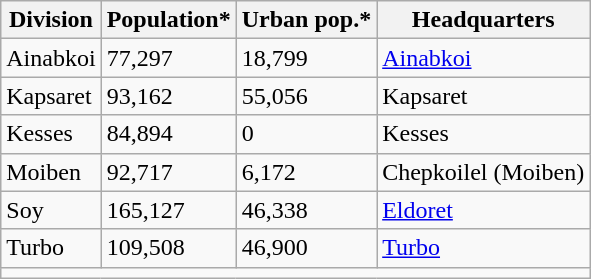<table class="wikitable">
<tr>
<th>Division</th>
<th>Population*</th>
<th>Urban pop.*</th>
<th>Headquarters</th>
</tr>
<tr>
<td>Ainabkoi</td>
<td>77,297</td>
<td>18,799</td>
<td><a href='#'>Ainabkoi</a></td>
</tr>
<tr>
<td>Kapsaret</td>
<td>93,162</td>
<td>55,056</td>
<td>Kapsaret</td>
</tr>
<tr>
<td>Kesses</td>
<td>84,894</td>
<td>0</td>
<td>Kesses</td>
</tr>
<tr>
<td>Moiben</td>
<td>92,717</td>
<td>6,172</td>
<td>Chepkoilel (Moiben)</td>
</tr>
<tr>
<td>Soy</td>
<td>165,127</td>
<td>46,338</td>
<td><a href='#'>Eldoret</a></td>
</tr>
<tr>
<td>Turbo</td>
<td>109,508</td>
<td>46,900</td>
<td><a href='#'>Turbo</a></td>
</tr>
<tr>
<td colspan="4"></td>
</tr>
</table>
